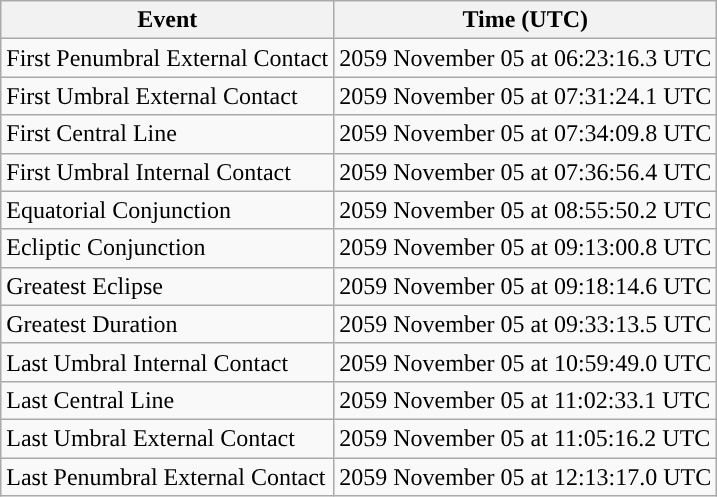<table class="wikitable">
<tr>
<th>Event</th>
<th>Time (UTC)</th>
</tr>
<tr>
<td>First Penumbral External Contact</td>
<td>2059 November 05 at 06:23:16.3 UTC</td>
</tr>
<tr>
<td>First Umbral External Contact</td>
<td>2059 November 05 at 07:31:24.1 UTC</td>
</tr>
<tr>
<td>First Central Line</td>
<td>2059 November 05 at 07:34:09.8 UTC</td>
</tr>
<tr>
<td>First Umbral Internal Contact</td>
<td>2059 November 05 at 07:36:56.4 UTC</td>
</tr>
<tr>
<td>Equatorial Conjunction</td>
<td>2059 November 05 at 08:55:50.2 UTC</td>
</tr>
<tr>
<td>Ecliptic Conjunction</td>
<td>2059 November 05 at 09:13:00.8 UTC</td>
</tr>
<tr>
<td>Greatest Eclipse</td>
<td>2059 November 05 at 09:18:14.6 UTC</td>
</tr>
<tr>
<td>Greatest Duration</td>
<td>2059 November 05 at 09:33:13.5 UTC</td>
</tr>
<tr>
<td>Last Umbral Internal Contact</td>
<td>2059 November 05 at 10:59:49.0 UTC</td>
</tr>
<tr>
<td>Last Central Line</td>
<td>2059 November 05 at 11:02:33.1 UTC</td>
</tr>
<tr>
<td>Last Umbral External Contact</td>
<td>2059 November 05 at 11:05:16.2 UTC</td>
</tr>
<tr>
<td>Last Penumbral External Contact</td>
<td>2059 November 05 at 12:13:17.0 UTC</td>
</tr>
</table>
